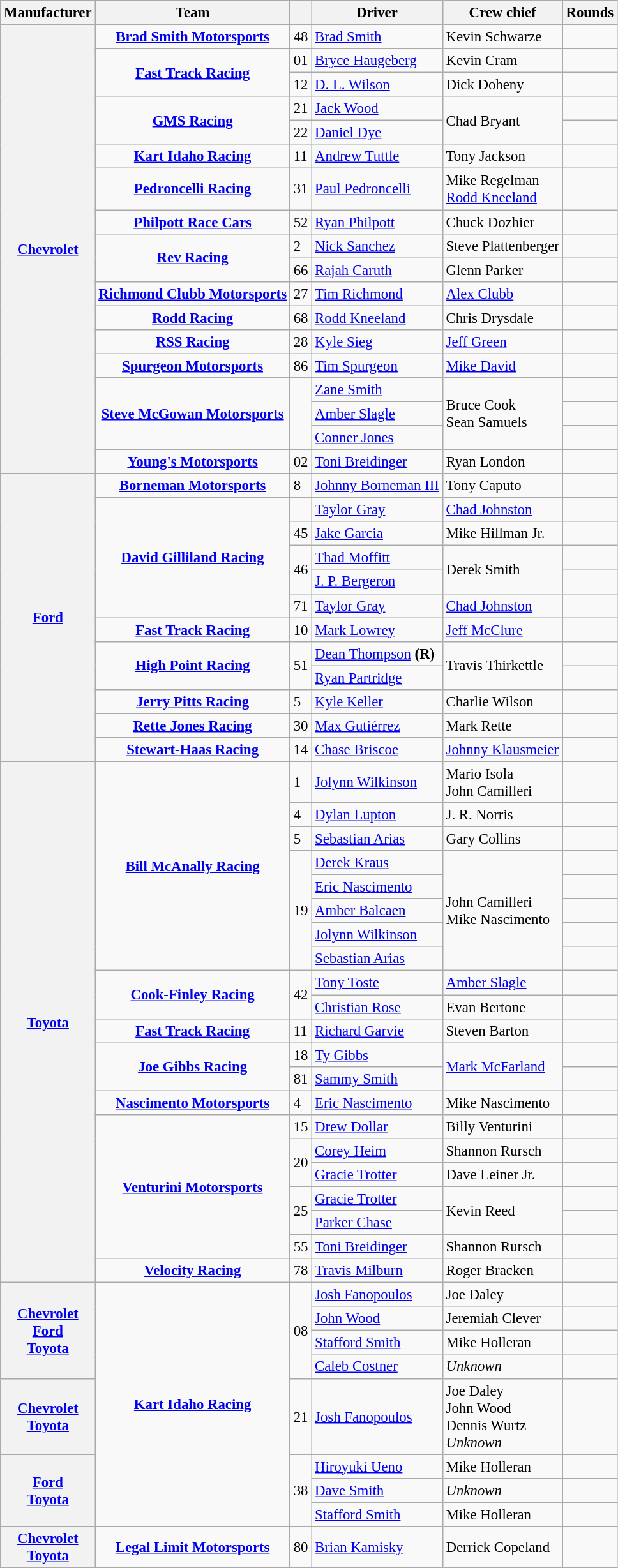<table class="wikitable" style="font-size: 95%;">
<tr>
<th>Manufacturer</th>
<th>Team</th>
<th></th>
<th>Driver</th>
<th>Crew chief</th>
<th>Rounds</th>
</tr>
<tr>
<th rowspan=18><a href='#'>Chevrolet</a></th>
<td style="text-align:center;"><strong><a href='#'>Brad Smith Motorsports</a></strong></td>
<td>48</td>
<td><a href='#'>Brad Smith</a></td>
<td>Kevin Schwarze</td>
<td></td>
</tr>
<tr>
<td rowspan=2 style="text-align:center;"><strong><a href='#'>Fast Track Racing</a></strong></td>
<td>01</td>
<td><a href='#'>Bryce Haugeberg</a></td>
<td>Kevin Cram</td>
<td></td>
</tr>
<tr>
<td>12</td>
<td><a href='#'>D. L. Wilson</a></td>
<td>Dick Doheny</td>
<td></td>
</tr>
<tr>
<td rowspan=2 style="text-align:center;"><strong><a href='#'>GMS Racing</a></strong></td>
<td>21</td>
<td><a href='#'>Jack Wood</a></td>
<td rowspan=2>Chad Bryant</td>
<td></td>
</tr>
<tr>
<td>22</td>
<td><a href='#'>Daniel Dye</a></td>
<td></td>
</tr>
<tr>
<td style="text-align:center;"><strong><a href='#'>Kart Idaho Racing</a></strong></td>
<td>11</td>
<td><a href='#'>Andrew Tuttle</a></td>
<td>Tony Jackson</td>
<td></td>
</tr>
<tr>
<td style="text-align:center;"><strong><a href='#'>Pedroncelli Racing</a></strong></td>
<td>31</td>
<td><a href='#'>Paul Pedroncelli</a></td>
<td>Mike Regelman <small></small> <br> <a href='#'>Rodd Kneeland</a> <small></small></td>
<td></td>
</tr>
<tr>
<td style="text-align:center;"><strong><a href='#'>Philpott Race Cars</a></strong></td>
<td>52</td>
<td><a href='#'>Ryan Philpott</a></td>
<td>Chuck Dozhier</td>
<td></td>
</tr>
<tr>
<td rowspan=2 style="text-align:center;"><strong><a href='#'>Rev Racing</a></strong></td>
<td>2</td>
<td><a href='#'>Nick Sanchez</a></td>
<td>Steve Plattenberger</td>
<td></td>
</tr>
<tr>
<td>66</td>
<td><a href='#'>Rajah Caruth</a></td>
<td>Glenn Parker</td>
<td></td>
</tr>
<tr>
<td style="text-align:center;"><strong><a href='#'>Richmond Clubb Motorsports</a></strong></td>
<td>27</td>
<td><a href='#'>Tim Richmond</a></td>
<td><a href='#'>Alex Clubb</a></td>
<td></td>
</tr>
<tr>
<td style="text-align:center;"><strong><a href='#'>Rodd Racing</a></strong></td>
<td>68</td>
<td><a href='#'>Rodd Kneeland</a></td>
<td>Chris Drysdale</td>
<td></td>
</tr>
<tr>
<td style="text-align:center;"><strong><a href='#'>RSS Racing</a></strong></td>
<td>28</td>
<td><a href='#'>Kyle Sieg</a></td>
<td><a href='#'>Jeff Green</a></td>
<td></td>
</tr>
<tr>
<td style="text-align:center;"><strong><a href='#'>Spurgeon Motorsports</a></strong></td>
<td>86</td>
<td><a href='#'>Tim Spurgeon</a></td>
<td><a href='#'>Mike David</a></td>
<td></td>
</tr>
<tr>
<td rowspan=3 style="text-align:center;"><strong><a href='#'>Steve McGowan Motorsports</a></strong></td>
<td rowspan=3></td>
<td><a href='#'>Zane Smith</a></td>
<td rowspan=3>Bruce Cook <small></small> <br> Sean Samuels <small></small></td>
<td></td>
</tr>
<tr>
<td><a href='#'>Amber Slagle</a></td>
<td></td>
</tr>
<tr>
<td><a href='#'>Conner Jones</a></td>
<td></td>
</tr>
<tr>
<td style="text-align:center;"><strong><a href='#'>Young's Motorsports</a></strong></td>
<td>02</td>
<td><a href='#'>Toni Breidinger</a></td>
<td>Ryan London</td>
<td></td>
</tr>
<tr>
<th rowspan=12><a href='#'>Ford</a></th>
<td style="text-align:center;"><strong><a href='#'>Borneman Motorsports</a></strong></td>
<td>8</td>
<td><a href='#'>Johnny Borneman III</a></td>
<td>Tony Caputo</td>
<td></td>
</tr>
<tr>
<td rowspan=5 style="text-align:center;"><strong><a href='#'>David Gilliland Racing</a></strong></td>
<td></td>
<td><a href='#'>Taylor Gray</a></td>
<td><a href='#'>Chad Johnston</a></td>
<td></td>
</tr>
<tr>
<td>45</td>
<td><a href='#'>Jake Garcia</a></td>
<td>Mike Hillman Jr.</td>
<td></td>
</tr>
<tr>
<td rowspan=2>46</td>
<td><a href='#'>Thad Moffitt</a></td>
<td rowspan=2>Derek Smith</td>
<td></td>
</tr>
<tr>
<td><a href='#'>J. P. Bergeron</a></td>
<td></td>
</tr>
<tr>
<td>71</td>
<td><a href='#'>Taylor Gray</a></td>
<td><a href='#'>Chad Johnston</a></td>
<td></td>
</tr>
<tr>
<td style="text-align:center;"><strong><a href='#'>Fast Track Racing</a></strong></td>
<td>10</td>
<td><a href='#'>Mark Lowrey</a></td>
<td><a href='#'>Jeff McClure</a></td>
<td></td>
</tr>
<tr>
<td rowspan=2 style="text-align:center;"><strong><a href='#'>High Point Racing</a></strong></td>
<td rowspan=2>51</td>
<td><a href='#'>Dean Thompson</a> <strong>(R)</strong></td>
<td rowspan=2>Travis Thirkettle</td>
<td></td>
</tr>
<tr>
<td><a href='#'>Ryan Partridge</a></td>
<td></td>
</tr>
<tr>
<td style="text-align:center;"><strong><a href='#'>Jerry Pitts Racing</a></strong></td>
<td>5</td>
<td><a href='#'>Kyle Keller</a></td>
<td>Charlie Wilson</td>
<td></td>
</tr>
<tr>
<td style="text-align:center;"><strong><a href='#'>Rette Jones Racing</a></strong></td>
<td>30</td>
<td><a href='#'>Max Gutiérrez</a></td>
<td>Mark Rette</td>
<td></td>
</tr>
<tr>
<td style="text-align:center;"><strong><a href='#'>Stewart-Haas Racing</a></strong></td>
<td>14</td>
<td><a href='#'>Chase Briscoe</a></td>
<td><a href='#'>Johnny Klausmeier</a></td>
<td></td>
</tr>
<tr>
<th rowspan=21><a href='#'>Toyota</a></th>
<td rowspan=8 style="text-align:center;"><strong><a href='#'>Bill McAnally Racing</a></strong></td>
<td>1</td>
<td><a href='#'>Jolynn Wilkinson</a></td>
<td>Mario Isola <small></small> <br> John Camilleri <small></small></td>
<td></td>
</tr>
<tr>
<td>4</td>
<td><a href='#'>Dylan Lupton</a></td>
<td>J. R. Norris</td>
<td></td>
</tr>
<tr>
<td>5</td>
<td><a href='#'>Sebastian Arias</a></td>
<td>Gary Collins</td>
<td></td>
</tr>
<tr>
<td rowspan=5>19</td>
<td><a href='#'>Derek Kraus</a></td>
<td rowspan=5>John Camilleri <small></small> <br> Mike Nascimento <small></small></td>
<td></td>
</tr>
<tr>
<td><a href='#'>Eric Nascimento</a></td>
<td></td>
</tr>
<tr>
<td><a href='#'>Amber Balcaen</a></td>
<td></td>
</tr>
<tr>
<td><a href='#'>Jolynn Wilkinson</a></td>
<td></td>
</tr>
<tr>
<td><a href='#'>Sebastian Arias</a></td>
<td></td>
</tr>
<tr>
<td rowspan=2 style="text-align:center;"><strong><a href='#'>Cook-Finley Racing</a></strong></td>
<td rowspan=2>42</td>
<td><a href='#'>Tony Toste</a></td>
<td><a href='#'>Amber Slagle</a></td>
<td></td>
</tr>
<tr>
<td><a href='#'>Christian Rose</a></td>
<td>Evan Bertone</td>
<td></td>
</tr>
<tr>
<td style="text-align:center;"><strong><a href='#'>Fast Track Racing</a></strong></td>
<td>11</td>
<td><a href='#'>Richard Garvie</a></td>
<td>Steven Barton</td>
<td></td>
</tr>
<tr>
<td rowspan=2 style="text-align:center;"><strong><a href='#'>Joe Gibbs Racing</a></strong></td>
<td>18</td>
<td><a href='#'>Ty Gibbs</a></td>
<td rowspan=2><a href='#'>Mark McFarland</a></td>
<td></td>
</tr>
<tr>
<td>81</td>
<td><a href='#'>Sammy Smith</a></td>
<td></td>
</tr>
<tr>
<td style="text-align:center;"><strong><a href='#'>Nascimento Motorsports</a></strong></td>
<td>4</td>
<td><a href='#'>Eric Nascimento</a></td>
<td>Mike Nascimento</td>
<td></td>
</tr>
<tr>
<td rowspan=6 style="text-align:center;"><strong><a href='#'>Venturini Motorsports</a></strong></td>
<td>15</td>
<td><a href='#'>Drew Dollar</a></td>
<td>Billy Venturini</td>
<td></td>
</tr>
<tr>
<td rowspan=2>20</td>
<td><a href='#'>Corey Heim</a></td>
<td>Shannon Rursch</td>
<td></td>
</tr>
<tr>
<td><a href='#'>Gracie Trotter</a></td>
<td>Dave Leiner Jr.</td>
<td></td>
</tr>
<tr>
<td rowspan=2>25</td>
<td><a href='#'>Gracie Trotter</a></td>
<td rowspan=2>Kevin Reed</td>
<td></td>
</tr>
<tr>
<td><a href='#'>Parker Chase</a></td>
<td></td>
</tr>
<tr>
<td>55</td>
<td><a href='#'>Toni Breidinger</a></td>
<td>Shannon Rursch</td>
<td></td>
</tr>
<tr>
<td style="text-align:center;"><strong><a href='#'>Velocity Racing</a></strong></td>
<td>78</td>
<td><a href='#'>Travis Milburn</a></td>
<td>Roger Bracken</td>
<td></td>
</tr>
<tr>
<th rowspan=4><a href='#'>Chevrolet</a> <small></small> <br> <a href='#'>Ford</a> <small></small> <br> <a href='#'>Toyota</a> <small></small></th>
<td rowspan=8 style="text-align:center;"><strong><a href='#'>Kart Idaho Racing</a></strong></td>
<td rowspan=4>08</td>
<td><a href='#'>Josh Fanopoulos</a></td>
<td>Joe Daley</td>
<td></td>
</tr>
<tr>
<td><a href='#'>John Wood</a></td>
<td>Jeremiah Clever</td>
<td></td>
</tr>
<tr>
<td><a href='#'>Stafford Smith</a></td>
<td>Mike Holleran</td>
<td></td>
</tr>
<tr>
<td><a href='#'>Caleb Costner</a></td>
<td><em>Unknown</em></td>
<td></td>
</tr>
<tr>
<th><a href='#'>Chevrolet</a> <small></small> <br> <a href='#'>Toyota</a> <small></small></th>
<td>21</td>
<td><a href='#'>Josh Fanopoulos</a></td>
<td>Joe Daley <small></small> <br> John Wood <small></small> <br> Dennis Wurtz <small></small> <br> <em>Unknown</em> <small></small></td>
<td></td>
</tr>
<tr>
<th rowspan=3><a href='#'>Ford</a> <small></small> <br> <a href='#'>Toyota</a> <small></small></th>
<td rowspan=3>38</td>
<td><a href='#'>Hiroyuki Ueno</a></td>
<td>Mike Holleran</td>
<td></td>
</tr>
<tr>
<td><a href='#'>Dave Smith</a></td>
<td><em>Unknown</em></td>
<td></td>
</tr>
<tr>
<td><a href='#'>Stafford Smith</a></td>
<td>Mike Holleran</td>
<td></td>
</tr>
<tr>
<th><a href='#'>Chevrolet</a> <small></small> <br> <a href='#'>Toyota</a> <small></small></th>
<td style="text-align:center;"><strong><a href='#'>Legal Limit Motorsports</a></strong></td>
<td>80</td>
<td><a href='#'>Brian Kamisky</a></td>
<td>Derrick Copeland</td>
<td></td>
</tr>
</table>
